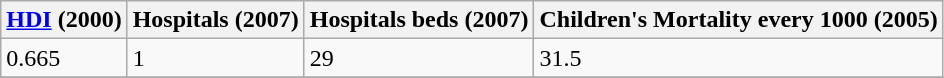<table class="wikitable" border="1">
<tr>
<th><a href='#'>HDI</a> (2000)</th>
<th>Hospitals (2007)</th>
<th>Hospitals beds (2007)</th>
<th>Children's Mortality every 1000 (2005)</th>
</tr>
<tr>
<td>0.665</td>
<td>1</td>
<td>29</td>
<td>31.5</td>
</tr>
<tr>
</tr>
</table>
